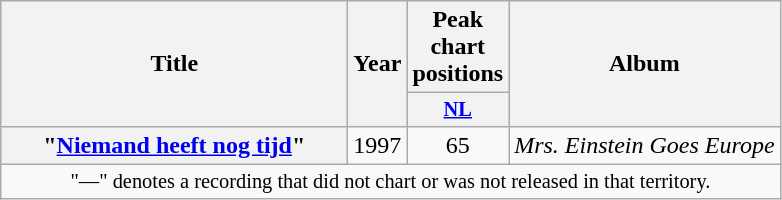<table class="wikitable plainrowheaders" style="text-align:center;">
<tr>
<th scope="col" rowspan="2" style="width:14em;">Title</th>
<th scope="col" rowspan="2" style="width:1em;">Year</th>
<th scope="col">Peak chart positions</th>
<th scope="col" rowspan="2">Album</th>
</tr>
<tr>
<th scope="col" style="width:3em;font-size:85%;"><a href='#'>NL</a><br></th>
</tr>
<tr>
<th scope="row">"<a href='#'>Niemand heeft nog tijd</a>"</th>
<td>1997</td>
<td>65</td>
<td><em>Mrs. Einstein Goes Europe</em></td>
</tr>
<tr>
<td colspan="4" style="font-size:85%">"—" denotes a recording that did not chart or was not released in that territory.</td>
</tr>
</table>
